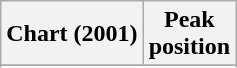<table class="wikitable sortable plainrowheaders">
<tr>
<th scope="col">Chart (2001)</th>
<th scope="col">Peak<br>position</th>
</tr>
<tr>
</tr>
<tr>
</tr>
<tr>
</tr>
<tr>
</tr>
<tr>
</tr>
<tr>
</tr>
<tr>
</tr>
<tr>
</tr>
</table>
